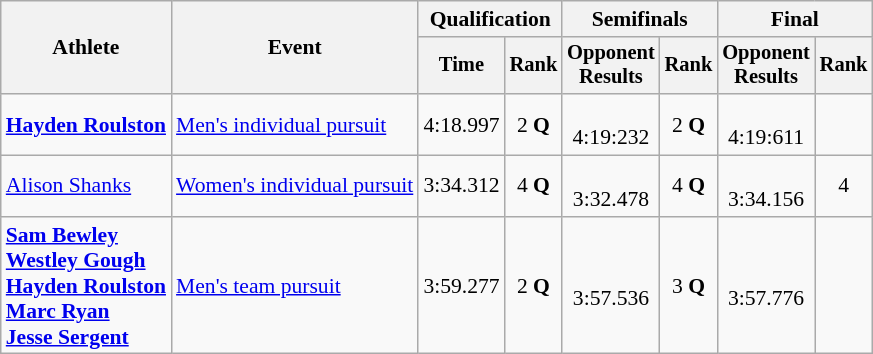<table class=wikitable style="font-size:90%">
<tr>
<th rowspan="2">Athlete</th>
<th rowspan="2">Event</th>
<th colspan="2">Qualification</th>
<th colspan="2">Semifinals</th>
<th colspan="2">Final</th>
</tr>
<tr style="font-size:95%">
<th>Time</th>
<th>Rank</th>
<th>Opponent<br>Results</th>
<th>Rank</th>
<th>Opponent<br>Results</th>
<th>Rank</th>
</tr>
<tr align=center>
<td align=left><strong><a href='#'>Hayden Roulston</a></strong></td>
<td align=left><a href='#'>Men's individual pursuit</a></td>
<td>4:18.997</td>
<td>2 <strong>Q</strong></td>
<td><br>4:19:232</td>
<td>2 <strong>Q</strong></td>
<td><br>4:19:611</td>
<td></td>
</tr>
<tr align=center>
<td align=left><a href='#'>Alison Shanks</a></td>
<td align=left><a href='#'>Women's individual pursuit</a></td>
<td>3:34.312</td>
<td>4 <strong>Q</strong></td>
<td><br>3:32.478</td>
<td>4 <strong>Q</strong></td>
<td><br>3:34.156</td>
<td>4</td>
</tr>
<tr align=center>
<td align=left><strong><a href='#'>Sam Bewley</a><br><a href='#'>Westley Gough</a><br><a href='#'>Hayden Roulston</a><br><a href='#'>Marc Ryan</a><br><a href='#'>Jesse Sergent</a></strong></td>
<td align=left><a href='#'>Men's team pursuit</a></td>
<td>3:59.277</td>
<td>2 <strong>Q</strong></td>
<td><br>3:57.536</td>
<td>3 <strong>Q</strong></td>
<td><br>3:57.776</td>
<td></td>
</tr>
</table>
